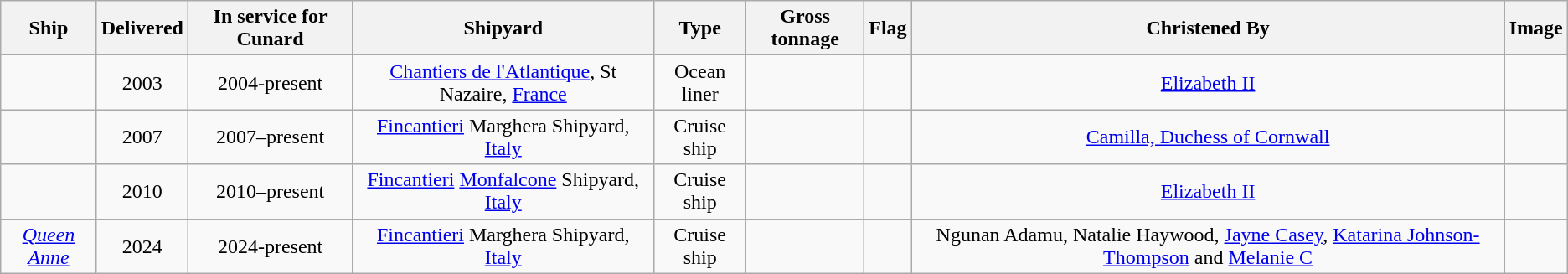<table class="wikitable sortable" style="text-align:Center;">
<tr>
<th>Ship</th>
<th>Delivered</th>
<th>In service for Cunard</th>
<th>Shipyard</th>
<th>Type</th>
<th>Gross tonnage</th>
<th>Flag</th>
<th>Christened By</th>
<th>Image</th>
</tr>
<tr>
<td></td>
<td>2003</td>
<td>2004-present</td>
<td><a href='#'>Chantiers de l'Atlantique</a>, St Nazaire, <a href='#'>France</a></td>
<td>Ocean liner</td>
<td></td>
<td></td>
<td><a href='#'>Elizabeth II</a></td>
<td></td>
</tr>
<tr>
<td></td>
<td>2007</td>
<td>2007–present</td>
<td><a href='#'>Fincantieri</a> Marghera Shipyard, <a href='#'>Italy</a></td>
<td>Cruise ship</td>
<td></td>
<td></td>
<td><a href='#'>Camilla, Duchess of Cornwall</a></td>
<td></td>
</tr>
<tr>
<td></td>
<td>2010</td>
<td>2010–present</td>
<td><a href='#'>Fincantieri</a> <a href='#'>Monfalcone</a> Shipyard, <a href='#'>Italy</a></td>
<td>Cruise ship</td>
<td></td>
<td></td>
<td><a href='#'>Elizabeth II</a></td>
<td></td>
</tr>
<tr>
<td style="text-align:Center;"><em><a href='#'>Queen Anne</a></em></td>
<td style="text-align:Center;">2024</td>
<td style="text-align:Center;">2024-present</td>
<td><a href='#'>Fincantieri</a> Marghera Shipyard, <a href='#'>Italy</a></td>
<td style="text-align:Center;">Cruise ship</td>
<td style="text-align:Center;"></td>
<td></td>
<td>Ngunan Adamu, Natalie Haywood, <a href='#'>Jayne Casey</a>, <a href='#'>Katarina Johnson-Thompson</a> and <a href='#'>Melanie C</a></td>
<td></td>
</tr>
</table>
